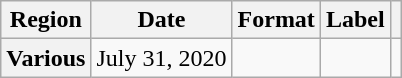<table class="wikitable plainrowheaders">
<tr>
<th scope="col">Region</th>
<th scope="col">Date</th>
<th scope="col">Format</th>
<th scope="col">Label</th>
<th scope="col"></th>
</tr>
<tr>
<th scope="row">Various</th>
<td>July 31, 2020</td>
<td></td>
<td></td>
<td style="text-align:center;"></td>
</tr>
</table>
